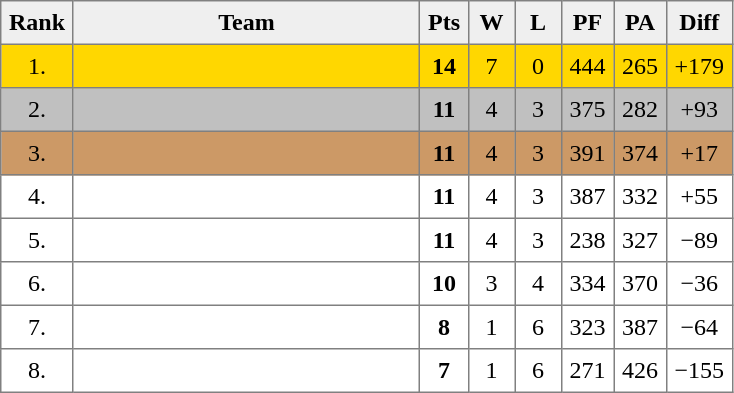<table style=border-collapse:collapse border=1 cellspacing=0 cellpadding=5>
<tr align=center bgcolor=#efefef>
<th width=20>Rank</th>
<th width=220>Team</th>
<th width=20>Pts</th>
<th width=20>W</th>
<th width=20>L</th>
<th width=20>PF</th>
<th width=20>PA</th>
<th width=20>Diff</th>
</tr>
<tr align=center bgcolor=gold>
<td>1.</td>
<td align=left></td>
<td><strong>14</strong></td>
<td>7</td>
<td>0</td>
<td>444</td>
<td>265</td>
<td>+179</td>
</tr>
<tr align=center bgcolor=silver>
<td>2.</td>
<td align=left></td>
<td><strong>11</strong></td>
<td>4</td>
<td>3</td>
<td>375</td>
<td>282</td>
<td>+93</td>
</tr>
<tr align=center bgcolor=cc9966>
<td>3.</td>
<td align=left></td>
<td><strong>11</strong></td>
<td>4</td>
<td>3</td>
<td>391</td>
<td>374</td>
<td>+17</td>
</tr>
<tr align=center>
<td>4.</td>
<td align=left></td>
<td><strong>11</strong></td>
<td>4</td>
<td>3</td>
<td>387</td>
<td>332</td>
<td>+55</td>
</tr>
<tr align=center>
<td>5.</td>
<td align=left></td>
<td><strong>11</strong></td>
<td>4</td>
<td>3</td>
<td>238</td>
<td>327</td>
<td>−89</td>
</tr>
<tr align=center>
<td>6.</td>
<td align=left></td>
<td><strong>10</strong></td>
<td>3</td>
<td>4</td>
<td>334</td>
<td>370</td>
<td>−36</td>
</tr>
<tr align=center>
<td>7.</td>
<td align=left></td>
<td><strong>8</strong></td>
<td>1</td>
<td>6</td>
<td>323</td>
<td>387</td>
<td>−64</td>
</tr>
<tr align=center>
<td>8.</td>
<td align=left></td>
<td><strong>7</strong></td>
<td>1</td>
<td>6</td>
<td>271</td>
<td>426</td>
<td>−155</td>
</tr>
</table>
